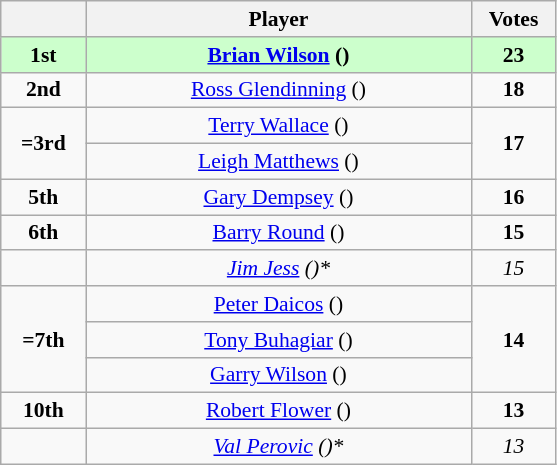<table class="wikitable" style="text-align: center; font-size: 90%;">
<tr>
<th width="50"></th>
<th width="250">Player</th>
<th width="50">Votes</th>
</tr>
<tr style="background: #CCFFCC;">
<td><strong>1st</strong></td>
<td><strong><a href='#'>Brian Wilson</a> ()</strong></td>
<td><strong>23</strong></td>
</tr>
<tr>
<td><strong>2nd</strong></td>
<td><a href='#'>Ross Glendinning</a> ()</td>
<td><strong>18</strong></td>
</tr>
<tr>
<td rowspan=2><strong>=3rd</strong></td>
<td><a href='#'>Terry Wallace</a> ()</td>
<td rowspan=2><strong>17</strong></td>
</tr>
<tr>
<td><a href='#'>Leigh Matthews</a> ()</td>
</tr>
<tr>
<td><strong>5th</strong></td>
<td><a href='#'>Gary Dempsey</a> ()</td>
<td><strong>16</strong></td>
</tr>
<tr>
<td><strong>6th</strong></td>
<td><a href='#'>Barry Round</a> ()</td>
<td><strong>15</strong></td>
</tr>
<tr>
<td></td>
<td><em><a href='#'>Jim Jess</a> ()*</em></td>
<td><em>15</em></td>
</tr>
<tr>
<td rowspan=3><strong>=7th</strong></td>
<td><a href='#'>Peter Daicos</a> ()</td>
<td rowspan=3><strong>14</strong></td>
</tr>
<tr>
<td><a href='#'>Tony Buhagiar</a> ()</td>
</tr>
<tr>
<td><a href='#'>Garry Wilson</a> ()</td>
</tr>
<tr>
<td><strong>10th</strong></td>
<td><a href='#'>Robert Flower</a> ()</td>
<td><strong>13</strong></td>
</tr>
<tr>
<td></td>
<td><em><a href='#'>Val Perovic</a> ()*</em></td>
<td><em>13</em></td>
</tr>
</table>
